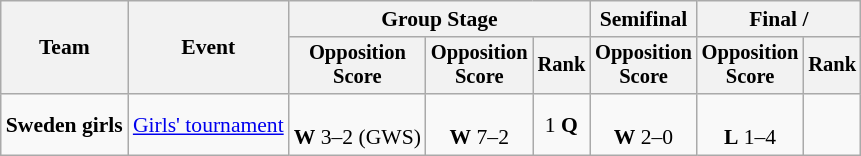<table class="wikitable" style="font-size:90%">
<tr>
<th rowspan=2>Team</th>
<th rowspan=2>Event</th>
<th colspan=3>Group Stage</th>
<th>Semifinal</th>
<th colspan=2>Final / </th>
</tr>
<tr style="font-size:95%">
<th>Opposition<br>Score</th>
<th>Opposition<br>Score</th>
<th>Rank</th>
<th>Opposition<br>Score</th>
<th>Opposition<br>Score</th>
<th>Rank</th>
</tr>
<tr align=center>
<td align=left><strong>Sweden girls</strong></td>
<td align=left><a href='#'>Girls' tournament</a></td>
<td><br><strong>W</strong> 3–2 (GWS)</td>
<td><br><strong>W</strong> 7–2</td>
<td>1 <strong>Q</strong></td>
<td><br><strong>W</strong> 2–0</td>
<td><br><strong>L</strong> 1–4</td>
<td></td>
</tr>
</table>
